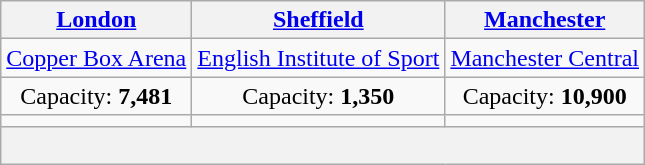<table class="wikitable" style="text-align:center">
<tr>
<th><a href='#'>London</a></th>
<th><a href='#'>Sheffield</a></th>
<th><a href='#'>Manchester</a></th>
</tr>
<tr>
<td><a href='#'>Copper Box Arena</a></td>
<td><a href='#'>English Institute of Sport</a></td>
<td><a href='#'>Manchester Central</a></td>
</tr>
<tr>
<td>Capacity: <strong>7,481</strong></td>
<td>Capacity: <strong>1,350</strong></td>
<td>Capacity: <strong>10,900</strong></td>
</tr>
<tr>
<td></td>
<td></td>
<td></td>
</tr>
<tr>
<th colspan=3><br></th>
</tr>
</table>
